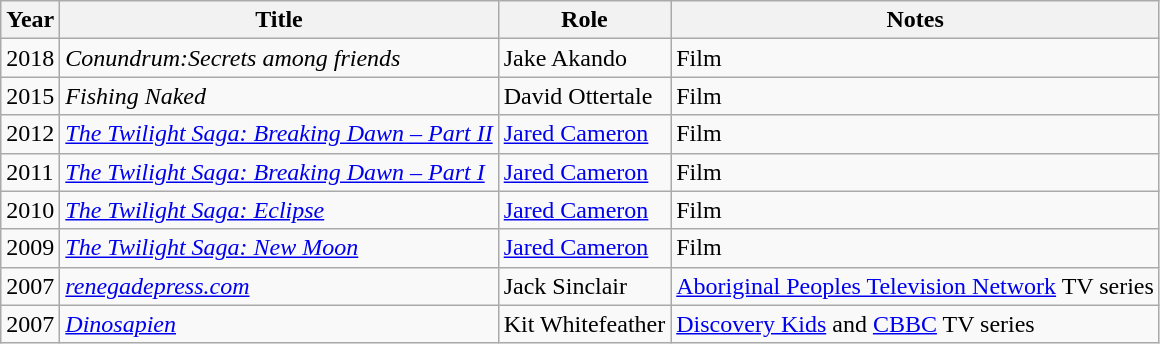<table class="wikitable">
<tr>
<th>Year</th>
<th>Title</th>
<th>Role</th>
<th>Notes</th>
</tr>
<tr>
<td>2018</td>
<td><em>Conundrum:Secrets among friends</em></td>
<td>Jake Akando</td>
<td>Film</td>
</tr>
<tr>
<td>2015</td>
<td><em>Fishing Naked</em></td>
<td>David Ottertale</td>
<td>Film</td>
</tr>
<tr>
<td>2012</td>
<td><em><a href='#'>The Twilight Saga: Breaking Dawn – Part II</a></em></td>
<td><a href='#'>Jared Cameron</a></td>
<td>Film</td>
</tr>
<tr>
<td>2011</td>
<td><em><a href='#'>The Twilight Saga: Breaking Dawn – Part I</a></em></td>
<td><a href='#'>Jared Cameron</a></td>
<td>Film</td>
</tr>
<tr>
<td>2010</td>
<td><em><a href='#'>The Twilight Saga: Eclipse</a></em></td>
<td><a href='#'>Jared Cameron</a></td>
<td>Film</td>
</tr>
<tr>
<td>2009</td>
<td><em><a href='#'>The Twilight Saga: New Moon</a></em></td>
<td><a href='#'>Jared Cameron</a></td>
<td>Film</td>
</tr>
<tr>
<td>2007</td>
<td><em><a href='#'>renegadepress.com</a></em></td>
<td>Jack Sinclair</td>
<td><a href='#'>Aboriginal Peoples Television Network</a> TV series</td>
</tr>
<tr>
<td>2007</td>
<td><em><a href='#'>Dinosapien</a></em></td>
<td>Kit Whitefeather</td>
<td><a href='#'>Discovery Kids</a> and <a href='#'>CBBC</a> TV series</td>
</tr>
</table>
